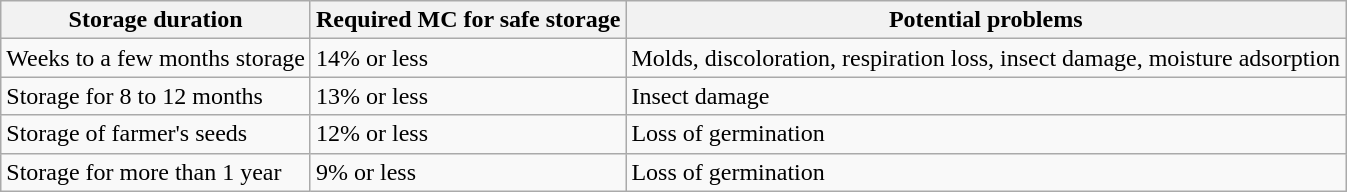<table class="wikitable">
<tr>
<th>Storage duration</th>
<th>Required MC for safe storage</th>
<th>Potential problems</th>
</tr>
<tr>
<td>Weeks to a few months storage</td>
<td>14% or less</td>
<td>Molds, discoloration, respiration loss, insect damage, moisture adsorption</td>
</tr>
<tr>
<td>Storage for 8 to 12 months</td>
<td>13% or less</td>
<td>Insect damage</td>
</tr>
<tr>
<td>Storage of farmer's seeds</td>
<td>12% or less</td>
<td>Loss of germination</td>
</tr>
<tr>
<td>Storage for more than 1 year</td>
<td>9% or less</td>
<td>Loss of germination</td>
</tr>
</table>
